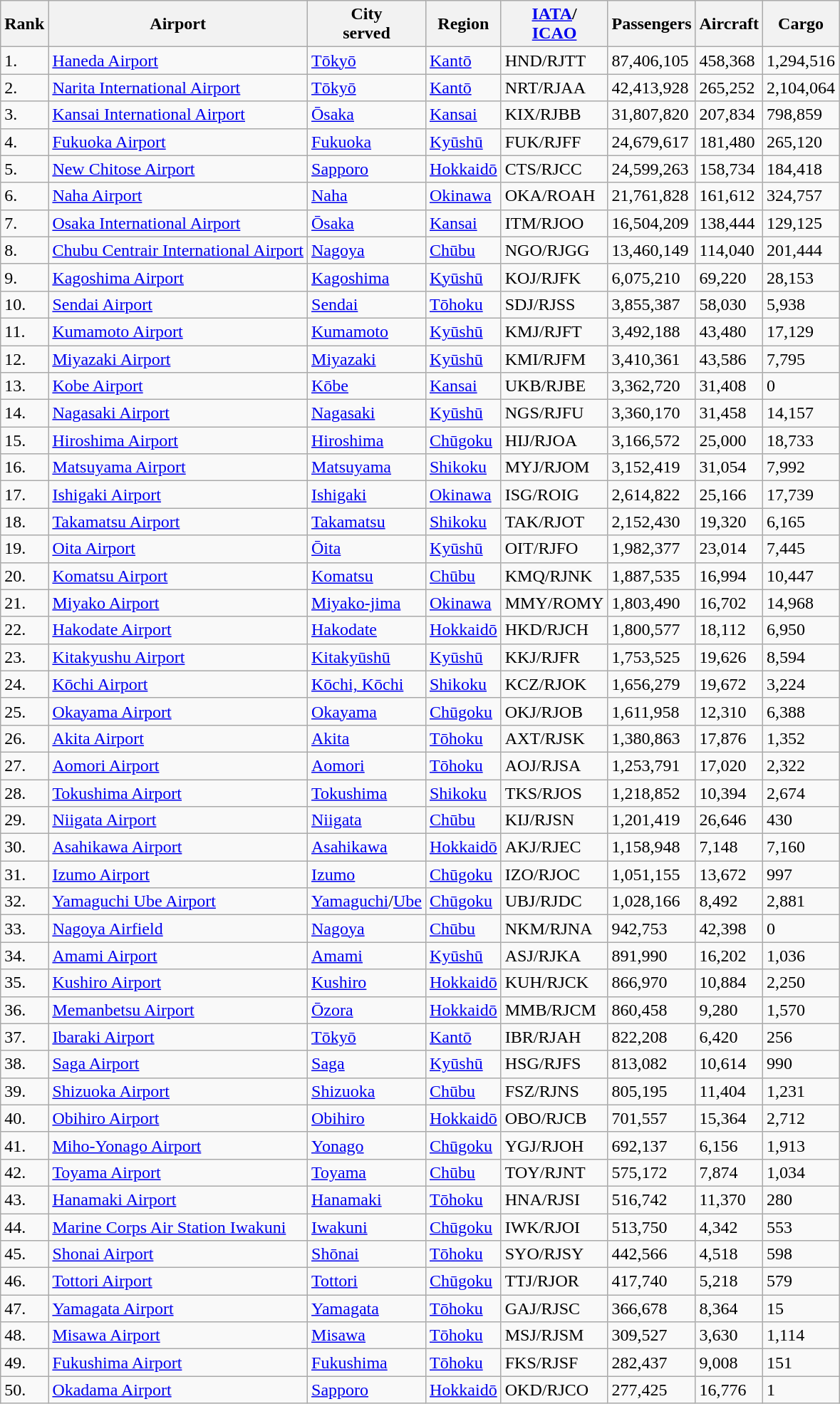<table class="wikitable sortable">
<tr>
<th>Rank</th>
<th>Airport</th>
<th>City<br>served</th>
<th>Region</th>
<th><a href='#'>IATA</a>/<br><a href='#'>ICAO</a></th>
<th>Passengers</th>
<th>Aircraft</th>
<th>Cargo</th>
</tr>
<tr>
<td>1.</td>
<td><a href='#'>Haneda Airport</a></td>
<td><a href='#'>Tōkyō</a></td>
<td><a href='#'>Kantō</a></td>
<td>HND/RJTT</td>
<td>87,406,105</td>
<td>458,368</td>
<td>1,294,516</td>
</tr>
<tr>
<td>2.</td>
<td><a href='#'>Narita International Airport</a></td>
<td><a href='#'>Tōkyō</a></td>
<td><a href='#'>Kantō</a></td>
<td>NRT/RJAA</td>
<td>42,413,928</td>
<td>265,252</td>
<td>2,104,064</td>
</tr>
<tr>
<td>3.</td>
<td><a href='#'>Kansai International Airport</a></td>
<td><a href='#'>Ōsaka</a></td>
<td><a href='#'>Kansai</a></td>
<td>KIX/RJBB</td>
<td>31,807,820</td>
<td>207,834</td>
<td>798,859</td>
</tr>
<tr>
<td>4.</td>
<td><a href='#'>Fukuoka Airport</a></td>
<td><a href='#'>Fukuoka</a></td>
<td><a href='#'>Kyūshū</a></td>
<td>FUK/RJFF</td>
<td>24,679,617</td>
<td>181,480</td>
<td>265,120</td>
</tr>
<tr>
<td>5.</td>
<td><a href='#'>New Chitose Airport</a></td>
<td><a href='#'>Sapporo</a></td>
<td><a href='#'>Hokkaidō</a></td>
<td>CTS/RJCC</td>
<td>24,599,263</td>
<td>158,734</td>
<td>184,418</td>
</tr>
<tr>
<td>6.</td>
<td><a href='#'>Naha Airport</a></td>
<td><a href='#'>Naha</a></td>
<td><a href='#'>Okinawa</a></td>
<td>OKA/ROAH</td>
<td>21,761,828</td>
<td>161,612</td>
<td>324,757</td>
</tr>
<tr>
<td>7.</td>
<td><a href='#'>Osaka International Airport</a></td>
<td><a href='#'>Ōsaka</a></td>
<td><a href='#'>Kansai</a></td>
<td>ITM/RJOO</td>
<td>16,504,209</td>
<td>138,444</td>
<td>129,125</td>
</tr>
<tr>
<td>8.</td>
<td><a href='#'>Chubu Centrair International Airport</a></td>
<td><a href='#'>Nagoya</a></td>
<td><a href='#'>Chūbu</a></td>
<td>NGO/RJGG</td>
<td>13,460,149</td>
<td>114,040</td>
<td>201,444</td>
</tr>
<tr>
<td>9.</td>
<td><a href='#'>Kagoshima Airport</a></td>
<td><a href='#'>Kagoshima</a></td>
<td><a href='#'>Kyūshū</a></td>
<td>KOJ/RJFK</td>
<td>6,075,210</td>
<td>69,220</td>
<td>28,153</td>
</tr>
<tr>
<td>10.</td>
<td><a href='#'>Sendai Airport</a></td>
<td><a href='#'>Sendai</a></td>
<td><a href='#'>Tōhoku</a></td>
<td>SDJ/RJSS</td>
<td>3,855,387</td>
<td>58,030</td>
<td>5,938</td>
</tr>
<tr>
<td>11.</td>
<td><a href='#'>Kumamoto Airport</a></td>
<td><a href='#'>Kumamoto</a></td>
<td><a href='#'>Kyūshū</a></td>
<td>KMJ/RJFT</td>
<td>3,492,188</td>
<td>43,480</td>
<td>17,129</td>
</tr>
<tr>
<td>12.</td>
<td><a href='#'>Miyazaki Airport</a></td>
<td><a href='#'>Miyazaki</a></td>
<td><a href='#'>Kyūshū</a></td>
<td>KMI/RJFM</td>
<td>3,410,361</td>
<td>43,586</td>
<td>7,795</td>
</tr>
<tr>
<td>13.</td>
<td><a href='#'>Kobe Airport</a></td>
<td><a href='#'>Kōbe</a></td>
<td><a href='#'>Kansai</a></td>
<td>UKB/RJBE</td>
<td>3,362,720</td>
<td>31,408</td>
<td>0</td>
</tr>
<tr>
<td>14.</td>
<td><a href='#'>Nagasaki Airport</a></td>
<td><a href='#'>Nagasaki</a></td>
<td><a href='#'>Kyūshū</a></td>
<td>NGS/RJFU</td>
<td>3,360,170</td>
<td>31,458</td>
<td>14,157</td>
</tr>
<tr>
<td>15.</td>
<td><a href='#'>Hiroshima Airport</a></td>
<td><a href='#'>Hiroshima</a></td>
<td><a href='#'>Chūgoku</a></td>
<td>HIJ/RJOA</td>
<td>3,166,572</td>
<td>25,000</td>
<td>18,733</td>
</tr>
<tr>
<td>16.</td>
<td><a href='#'>Matsuyama Airport</a></td>
<td><a href='#'>Matsuyama</a></td>
<td><a href='#'>Shikoku</a></td>
<td>MYJ/RJOM</td>
<td>3,152,419</td>
<td>31,054</td>
<td>7,992</td>
</tr>
<tr>
<td>17.</td>
<td><a href='#'>Ishigaki Airport</a></td>
<td><a href='#'>Ishigaki</a></td>
<td><a href='#'>Okinawa</a></td>
<td>ISG/ROIG</td>
<td>2,614,822</td>
<td>25,166</td>
<td>17,739</td>
</tr>
<tr>
<td>18.</td>
<td><a href='#'>Takamatsu Airport</a></td>
<td><a href='#'>Takamatsu</a></td>
<td><a href='#'>Shikoku</a></td>
<td>TAK/RJOT</td>
<td>2,152,430</td>
<td>19,320</td>
<td>6,165</td>
</tr>
<tr>
<td>19.</td>
<td><a href='#'>Oita Airport</a></td>
<td><a href='#'>Ōita</a></td>
<td><a href='#'>Kyūshū</a></td>
<td>OIT/RJFO</td>
<td>1,982,377</td>
<td>23,014</td>
<td>7,445</td>
</tr>
<tr>
<td>20.</td>
<td><a href='#'>Komatsu Airport</a></td>
<td><a href='#'>Komatsu</a></td>
<td><a href='#'>Chūbu</a></td>
<td>KMQ/RJNK</td>
<td>1,887,535</td>
<td>16,994</td>
<td>10,447</td>
</tr>
<tr>
<td>21.</td>
<td><a href='#'>Miyako Airport</a></td>
<td><a href='#'>Miyako-jima</a></td>
<td><a href='#'>Okinawa</a></td>
<td>MMY/ROMY</td>
<td>1,803,490</td>
<td>16,702</td>
<td>14,968</td>
</tr>
<tr>
<td>22.</td>
<td><a href='#'>Hakodate Airport</a></td>
<td><a href='#'>Hakodate</a></td>
<td><a href='#'>Hokkaidō</a></td>
<td>HKD/RJCH</td>
<td>1,800,577</td>
<td>18,112</td>
<td>6,950</td>
</tr>
<tr>
<td>23.</td>
<td><a href='#'>Kitakyushu Airport</a></td>
<td><a href='#'>Kitakyūshū</a></td>
<td><a href='#'>Kyūshū</a></td>
<td>KKJ/RJFR</td>
<td>1,753,525</td>
<td>19,626</td>
<td>8,594</td>
</tr>
<tr>
<td>24.</td>
<td><a href='#'>Kōchi Airport</a></td>
<td><a href='#'>Kōchi, Kōchi</a></td>
<td><a href='#'>Shikoku</a></td>
<td>KCZ/RJOK</td>
<td>1,656,279</td>
<td>19,672</td>
<td>3,224</td>
</tr>
<tr>
<td>25.</td>
<td><a href='#'>Okayama Airport</a></td>
<td><a href='#'>Okayama</a></td>
<td><a href='#'>Chūgoku</a></td>
<td>OKJ/RJOB</td>
<td>1,611,958</td>
<td>12,310</td>
<td>6,388</td>
</tr>
<tr>
<td>26.</td>
<td><a href='#'>Akita Airport</a></td>
<td><a href='#'>Akita</a></td>
<td><a href='#'>Tōhoku</a></td>
<td>AXT/RJSK</td>
<td>1,380,863</td>
<td>17,876</td>
<td>1,352</td>
</tr>
<tr>
<td>27.</td>
<td><a href='#'>Aomori Airport</a></td>
<td><a href='#'>Aomori</a></td>
<td><a href='#'>Tōhoku</a></td>
<td>AOJ/RJSA</td>
<td>1,253,791</td>
<td>17,020</td>
<td>2,322</td>
</tr>
<tr>
<td>28.</td>
<td><a href='#'>Tokushima Airport</a></td>
<td><a href='#'>Tokushima</a></td>
<td><a href='#'>Shikoku</a></td>
<td>TKS/RJOS</td>
<td>1,218,852</td>
<td>10,394</td>
<td>2,674</td>
</tr>
<tr>
<td>29.</td>
<td><a href='#'>Niigata Airport</a></td>
<td><a href='#'>Niigata</a></td>
<td><a href='#'>Chūbu</a></td>
<td>KIJ/RJSN</td>
<td>1,201,419</td>
<td>26,646</td>
<td>430</td>
</tr>
<tr>
<td>30.</td>
<td><a href='#'>Asahikawa Airport</a></td>
<td><a href='#'>Asahikawa</a></td>
<td><a href='#'>Hokkaidō</a></td>
<td>AKJ/RJEC</td>
<td>1,158,948</td>
<td>7,148</td>
<td>7,160</td>
</tr>
<tr>
<td>31.</td>
<td><a href='#'>Izumo Airport</a></td>
<td><a href='#'>Izumo</a></td>
<td><a href='#'>Chūgoku</a></td>
<td>IZO/RJOC</td>
<td>1,051,155</td>
<td>13,672</td>
<td>997</td>
</tr>
<tr>
<td>32.</td>
<td><a href='#'>Yamaguchi Ube Airport</a></td>
<td><a href='#'>Yamaguchi</a>/<a href='#'>Ube</a></td>
<td><a href='#'>Chūgoku</a></td>
<td>UBJ/RJDC</td>
<td>1,028,166</td>
<td>8,492</td>
<td>2,881</td>
</tr>
<tr>
<td>33.</td>
<td><a href='#'>Nagoya Airfield</a></td>
<td><a href='#'>Nagoya</a></td>
<td><a href='#'>Chūbu</a></td>
<td>NKM/RJNA</td>
<td>942,753</td>
<td>42,398</td>
<td>0</td>
</tr>
<tr>
<td>34.</td>
<td><a href='#'>Amami Airport</a></td>
<td><a href='#'>Amami</a></td>
<td><a href='#'>Kyūshū</a></td>
<td>ASJ/RJKA</td>
<td>891,990</td>
<td>16,202</td>
<td>1,036</td>
</tr>
<tr>
<td>35.</td>
<td><a href='#'>Kushiro Airport</a></td>
<td><a href='#'>Kushiro</a></td>
<td><a href='#'>Hokkaidō</a></td>
<td>KUH/RJCK</td>
<td>866,970</td>
<td>10,884</td>
<td>2,250</td>
</tr>
<tr>
<td>36.</td>
<td><a href='#'>Memanbetsu Airport</a></td>
<td><a href='#'>Ōzora</a></td>
<td><a href='#'>Hokkaidō</a></td>
<td>MMB/RJCM</td>
<td>860,458</td>
<td>9,280</td>
<td>1,570</td>
</tr>
<tr>
<td>37.</td>
<td><a href='#'>Ibaraki Airport</a></td>
<td><a href='#'>Tōkyō</a></td>
<td><a href='#'>Kantō</a></td>
<td>IBR/RJAH</td>
<td>822,208</td>
<td>6,420</td>
<td>256</td>
</tr>
<tr>
<td>38.</td>
<td><a href='#'>Saga Airport</a></td>
<td><a href='#'>Saga</a></td>
<td><a href='#'>Kyūshū</a></td>
<td>HSG/RJFS</td>
<td>813,082</td>
<td>10,614</td>
<td>990</td>
</tr>
<tr>
<td>39.</td>
<td><a href='#'>Shizuoka Airport</a></td>
<td><a href='#'>Shizuoka</a></td>
<td><a href='#'>Chūbu</a></td>
<td>FSZ/RJNS</td>
<td>805,195</td>
<td>11,404</td>
<td>1,231</td>
</tr>
<tr>
<td>40.</td>
<td><a href='#'>Obihiro Airport</a></td>
<td><a href='#'>Obihiro</a></td>
<td><a href='#'>Hokkaidō</a></td>
<td>OBO/RJCB</td>
<td>701,557</td>
<td>15,364</td>
<td>2,712</td>
</tr>
<tr>
<td>41.</td>
<td><a href='#'>Miho-Yonago Airport</a></td>
<td><a href='#'>Yonago</a></td>
<td><a href='#'>Chūgoku</a></td>
<td>YGJ/RJOH</td>
<td>692,137</td>
<td>6,156</td>
<td>1,913</td>
</tr>
<tr>
<td>42.</td>
<td><a href='#'>Toyama Airport</a></td>
<td><a href='#'>Toyama</a></td>
<td><a href='#'>Chūbu</a></td>
<td>TOY/RJNT</td>
<td>575,172</td>
<td>7,874</td>
<td>1,034</td>
</tr>
<tr>
<td>43.</td>
<td><a href='#'>Hanamaki Airport</a></td>
<td><a href='#'>Hanamaki</a></td>
<td><a href='#'>Tōhoku</a></td>
<td>HNA/RJSI</td>
<td>516,742</td>
<td>11,370</td>
<td>280</td>
</tr>
<tr>
<td>44.</td>
<td><a href='#'>Marine Corps Air Station Iwakuni</a></td>
<td><a href='#'>Iwakuni</a></td>
<td><a href='#'>Chūgoku</a></td>
<td>IWK/RJOI</td>
<td>513,750</td>
<td>4,342</td>
<td>553</td>
</tr>
<tr>
<td>45.</td>
<td><a href='#'>Shonai Airport</a></td>
<td><a href='#'>Shōnai</a></td>
<td><a href='#'>Tōhoku</a></td>
<td>SYO/RJSY</td>
<td>442,566</td>
<td>4,518</td>
<td>598</td>
</tr>
<tr>
<td>46.</td>
<td><a href='#'>Tottori Airport</a></td>
<td><a href='#'>Tottori</a></td>
<td><a href='#'>Chūgoku</a></td>
<td>TTJ/RJOR</td>
<td>417,740</td>
<td>5,218</td>
<td>579</td>
</tr>
<tr>
<td>47.</td>
<td><a href='#'>Yamagata Airport</a></td>
<td><a href='#'>Yamagata</a></td>
<td><a href='#'>Tōhoku</a></td>
<td>GAJ/RJSC</td>
<td>366,678</td>
<td>8,364</td>
<td>15</td>
</tr>
<tr>
<td>48.</td>
<td><a href='#'>Misawa Airport</a></td>
<td><a href='#'>Misawa</a></td>
<td><a href='#'>Tōhoku</a></td>
<td>MSJ/RJSM</td>
<td>309,527</td>
<td>3,630</td>
<td>1,114</td>
</tr>
<tr>
<td>49.</td>
<td><a href='#'>Fukushima Airport</a></td>
<td><a href='#'>Fukushima</a></td>
<td><a href='#'>Tōhoku</a></td>
<td>FKS/RJSF</td>
<td>282,437</td>
<td>9,008</td>
<td>151</td>
</tr>
<tr>
<td>50.</td>
<td><a href='#'>Okadama Airport</a></td>
<td><a href='#'>Sapporo</a></td>
<td><a href='#'>Hokkaidō</a></td>
<td>OKD/RJCO</td>
<td>277,425</td>
<td>16,776</td>
<td>1</td>
</tr>
</table>
